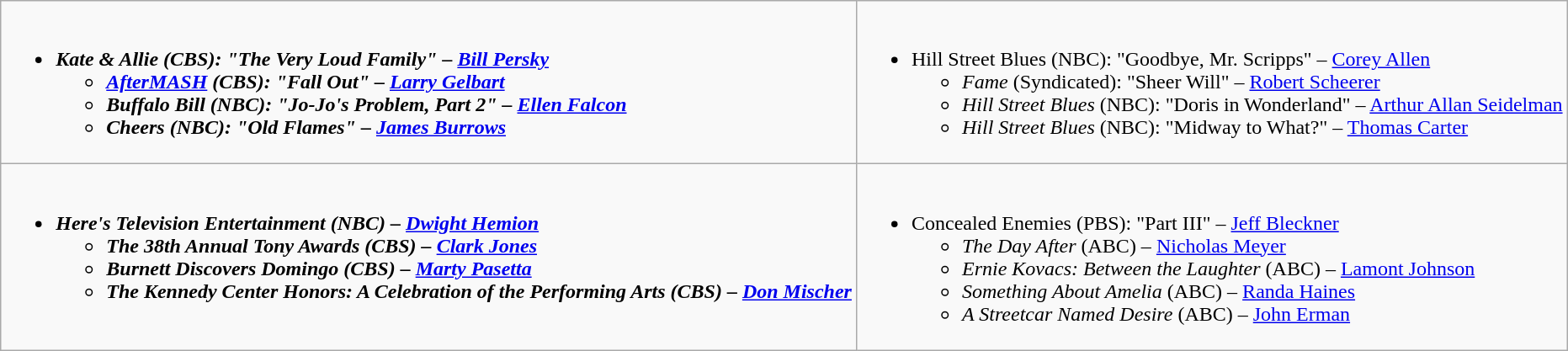<table class="wikitable">
<tr>
<td style="vertical-align:top;"><br><ul><li><strong><em>Kate & Allie<em> (CBS): "The Very Loud Family" – <a href='#'>Bill Persky</a><strong><ul><li></em><a href='#'>AfterMASH</a><em> (CBS): "Fall Out" – <a href='#'>Larry Gelbart</a></li><li></em>Buffalo Bill<em> (NBC): "Jo-Jo's Problem, Part 2" – <a href='#'>Ellen Falcon</a></li><li></em>Cheers<em> (NBC): "Old Flames" – <a href='#'>James Burrows</a></li></ul></li></ul></td>
<td style="vertical-align:top;"><br><ul><li></em></strong>Hill Street Blues</em> (NBC): "Goodbye, Mr. Scripps" – <a href='#'>Corey Allen</a></strong><ul><li><em>Fame</em> (Syndicated): "Sheer Will" – <a href='#'>Robert Scheerer</a></li><li><em>Hill Street Blues</em> (NBC): "Doris in Wonderland" – <a href='#'>Arthur Allan Seidelman</a></li><li><em>Hill Street Blues</em> (NBC): "Midway to What?" – <a href='#'>Thomas Carter</a></li></ul></li></ul></td>
</tr>
<tr>
<td style="vertical-align:top;"><br><ul><li><strong><em>Here's Television Entertainment<em> (NBC) – <a href='#'>Dwight Hemion</a><strong><ul><li></em>The 38th Annual Tony Awards<em> (CBS) – <a href='#'>Clark Jones</a></li><li></em>Burnett Discovers Domingo<em> (CBS) – <a href='#'>Marty Pasetta</a></li><li></em>The Kennedy Center Honors: A Celebration of the Performing Arts<em> (CBS) – <a href='#'>Don Mischer</a></li></ul></li></ul></td>
<td style="vertical-align:top;"><br><ul><li></em></strong>Concealed Enemies</em> (PBS): "Part III" – <a href='#'>Jeff Bleckner</a></strong><ul><li><em>The Day After</em> (ABC) – <a href='#'>Nicholas Meyer</a></li><li><em>Ernie Kovacs: Between the Laughter</em> (ABC) – <a href='#'>Lamont Johnson</a></li><li><em>Something About Amelia</em> (ABC) – <a href='#'>Randa Haines</a></li><li><em>A Streetcar Named Desire</em> (ABC) – <a href='#'>John Erman</a></li></ul></li></ul></td>
</tr>
</table>
